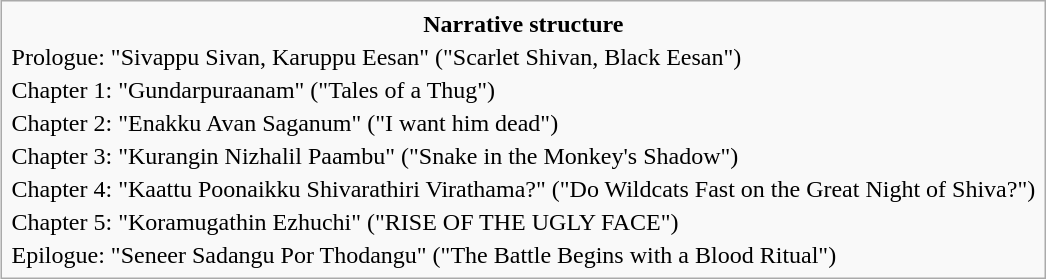<table class="infobox">
<tr>
<th style="font-size:100%; text-align: center;">Narrative structure</th>
</tr>
<tr>
<td>Prologue: "Sivappu Sivan, Karuppu Eesan" ("Scarlet Shivan, Black Eesan")</td>
</tr>
<tr>
<td>Chapter 1: "Gundarpuraanam" ("Tales of a Thug")</td>
</tr>
<tr>
<td>Chapter 2: "Enakku Avan Saganum" ("I want him dead")</td>
</tr>
<tr>
<td>Chapter 3: "Kurangin Nizhalil Paambu" ("Snake in the Monkey's Shadow")</td>
</tr>
<tr>
<td>Chapter 4: "Kaattu Poonaikku Shivarathiri Virathama?" ("Do Wildcats Fast on the Great Night of Shiva?")</td>
</tr>
<tr>
<td>Chapter 5: "Koramugathin Ezhuchi" ("RISE OF THE UGLY FACE")</td>
</tr>
<tr>
<td>Epilogue: "Seneer Sadangu Por Thodangu" ("The Battle Begins with a Blood Ritual")</td>
</tr>
</table>
